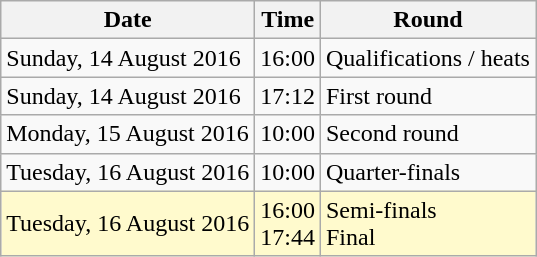<table class="wikitable">
<tr>
<th>Date</th>
<th>Time</th>
<th>Round</th>
</tr>
<tr>
<td>Sunday, 14 August 2016</td>
<td>16:00</td>
<td>Qualifications / heats</td>
</tr>
<tr>
<td>Sunday, 14 August 2016</td>
<td>17:12</td>
<td>First round</td>
</tr>
<tr>
<td>Monday, 15 August 2016</td>
<td>10:00</td>
<td>Second round</td>
</tr>
<tr>
<td>Tuesday, 16 August 2016</td>
<td>10:00</td>
<td>Quarter-finals</td>
</tr>
<tr>
<td style=background:lemonchiffon>Tuesday, 16 August 2016</td>
<td style=background:lemonchiffon>16:00<br>17:44</td>
<td style=background:lemonchiffon>Semi-finals<br>Final</td>
</tr>
</table>
